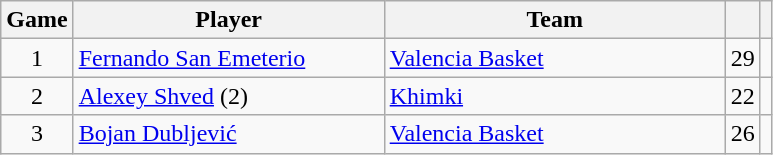<table class="wikitable sortable" style="text-align: center;">
<tr>
<th>Game</th>
<th style="width:200px;">Player</th>
<th style="width:220px;">Team</th>
<th><a href='#'></a></th>
<th></th>
</tr>
<tr>
<td>1</td>
<td align="left"> <a href='#'>Fernando San Emeterio</a></td>
<td align="left"> <a href='#'>Valencia Basket</a></td>
<td>29</td>
<td></td>
</tr>
<tr>
<td>2</td>
<td align="left"> <a href='#'>Alexey Shved</a> (2)</td>
<td align="left"> <a href='#'>Khimki</a></td>
<td>22</td>
<td></td>
</tr>
<tr>
<td>3</td>
<td align="left"> <a href='#'>Bojan Dubljević</a></td>
<td align="left"> <a href='#'>Valencia Basket</a></td>
<td>26</td>
<td></td>
</tr>
</table>
